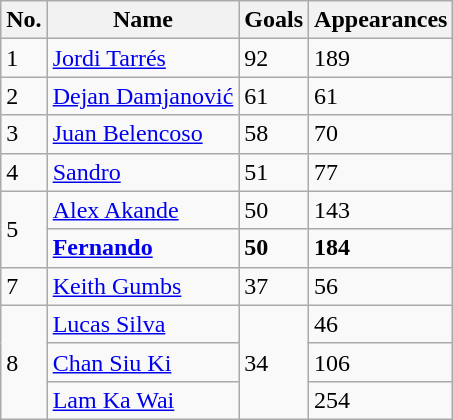<table class="wikitable">
<tr>
<th>No.</th>
<th>Name</th>
<th>Goals</th>
<th>Appearances</th>
</tr>
<tr>
<td>1</td>
<td><a href='#'>Jordi Tarrés</a></td>
<td>92</td>
<td>189</td>
</tr>
<tr>
<td>2</td>
<td><a href='#'>Dejan Damjanović</a></td>
<td>61</td>
<td>61</td>
</tr>
<tr>
<td>3</td>
<td><a href='#'>Juan Belencoso</a></td>
<td>58</td>
<td>70</td>
</tr>
<tr>
<td>4</td>
<td><a href='#'>Sandro</a></td>
<td>51</td>
<td>77</td>
</tr>
<tr>
<td rowspan=2>5</td>
<td><a href='#'>Alex Akande</a></td>
<td>50</td>
<td>143</td>
</tr>
<tr>
<td><strong><a href='#'>Fernando</a></strong></td>
<td><strong>50</strong></td>
<td><strong>184</strong></td>
</tr>
<tr>
<td>7</td>
<td><a href='#'>Keith Gumbs</a></td>
<td>37</td>
<td>56</td>
</tr>
<tr>
<td rowspan=3>8</td>
<td><a href='#'>Lucas Silva</a></td>
<td rowspan=3>34</td>
<td>46</td>
</tr>
<tr>
<td><a href='#'>Chan Siu Ki</a></td>
<td>106</td>
</tr>
<tr>
<td><a href='#'>Lam Ka Wai</a></td>
<td>254</td>
</tr>
</table>
